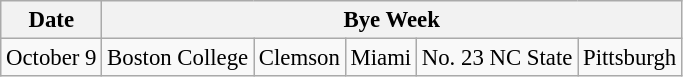<table class="wikitable" style="font-size:95%;">
<tr>
<th>Date</th>
<th colspan="6">Bye Week</th>
</tr>
<tr>
<td>October 9</td>
<td>Boston College</td>
<td>Clemson</td>
<td>Miami</td>
<td>No. 23 NC State</td>
<td>Pittsburgh</td>
</tr>
</table>
